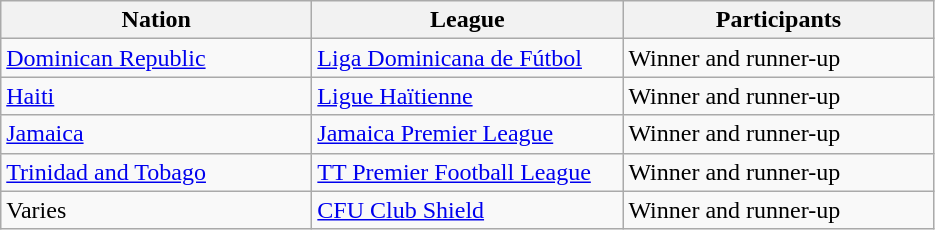<table class="wikitable">
<tr>
<th width=200px>Nation</th>
<th width=200px>League</th>
<th width=200px>Participants</th>
</tr>
<tr>
<td> <a href='#'>Dominican Republic</a></td>
<td><a href='#'>Liga Dominicana de Fútbol</a></td>
<td>Winner and runner-up</td>
</tr>
<tr>
<td> <a href='#'>Haiti</a></td>
<td><a href='#'>Ligue Haïtienne</a></td>
<td>Winner and runner-up</td>
</tr>
<tr>
<td> <a href='#'>Jamaica</a></td>
<td><a href='#'>Jamaica Premier League</a></td>
<td>Winner and runner-up</td>
</tr>
<tr>
<td> <a href='#'>Trinidad and Tobago</a></td>
<td><a href='#'>TT Premier Football League</a></td>
<td>Winner and runner-up</td>
</tr>
<tr>
<td>Varies</td>
<td><a href='#'>CFU Club Shield</a></td>
<td>Winner and runner-up</td>
</tr>
</table>
